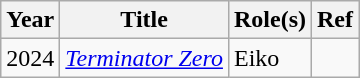<table class="wikitable">
<tr>
<th>Year</th>
<th>Title</th>
<th>Role(s)</th>
<th>Ref</th>
</tr>
<tr>
<td>2024</td>
<td><em><a href='#'>Terminator Zero</a></em></td>
<td>Eiko</td>
<td></td>
</tr>
</table>
